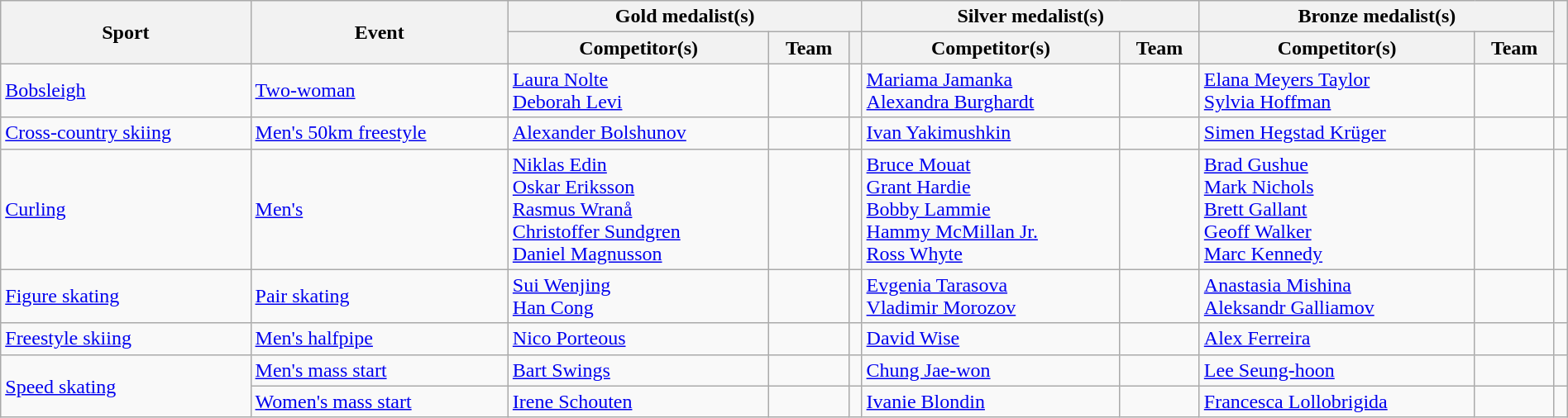<table class="wikitable" style="width:100%;">
<tr>
<th rowspan="2">Sport</th>
<th rowspan="2">Event</th>
<th colspan="3">Gold medalist(s)</th>
<th colspan="2">Silver medalist(s)</th>
<th colspan="2">Bronze medalist(s)</th>
<th rowspan="2"></th>
</tr>
<tr>
<th>Competitor(s)</th>
<th>Team</th>
<th></th>
<th>Competitor(s)</th>
<th>Team</th>
<th>Competitor(s)</th>
<th>Team</th>
</tr>
<tr>
<td><a href='#'>Bobsleigh</a></td>
<td><a href='#'>Two-woman</a></td>
<td><a href='#'>Laura Nolte</a><br><a href='#'>Deborah Levi</a></td>
<td></td>
<td></td>
<td><a href='#'>Mariama Jamanka</a><br><a href='#'>Alexandra Burghardt</a></td>
<td></td>
<td><a href='#'>Elana Meyers Taylor</a><br><a href='#'>Sylvia Hoffman</a></td>
<td></td>
<td></td>
</tr>
<tr>
<td><a href='#'>Cross-country skiing</a></td>
<td><a href='#'>Men's 50km freestyle</a></td>
<td><a href='#'>Alexander Bolshunov</a></td>
<td></td>
<td></td>
<td><a href='#'>Ivan Yakimushkin</a></td>
<td></td>
<td><a href='#'>Simen Hegstad Krüger</a></td>
<td></td>
<td></td>
</tr>
<tr>
<td><a href='#'>Curling</a></td>
<td><a href='#'>Men's</a></td>
<td><a href='#'>Niklas Edin</a><br><a href='#'>Oskar Eriksson</a><br><a href='#'>Rasmus Wranå</a><br><a href='#'>Christoffer Sundgren</a><br><a href='#'>Daniel Magnusson</a></td>
<td></td>
<td></td>
<td><a href='#'>Bruce Mouat</a><br><a href='#'>Grant Hardie</a><br><a href='#'>Bobby Lammie</a><br><a href='#'>Hammy McMillan Jr.</a><br><a href='#'>Ross Whyte</a></td>
<td></td>
<td><a href='#'>Brad Gushue</a><br><a href='#'>Mark Nichols</a><br><a href='#'>Brett Gallant</a><br><a href='#'>Geoff Walker</a><br><a href='#'>Marc Kennedy</a></td>
<td></td>
<td></td>
</tr>
<tr>
<td><a href='#'>Figure skating</a></td>
<td><a href='#'>Pair skating</a></td>
<td><a href='#'>Sui Wenjing</a><br><a href='#'>Han Cong</a></td>
<td></td>
<td></td>
<td><a href='#'>Evgenia Tarasova</a><br><a href='#'>Vladimir Morozov</a></td>
<td></td>
<td><a href='#'>Anastasia Mishina</a><br><a href='#'>Aleksandr Galliamov</a></td>
<td></td>
<td></td>
</tr>
<tr>
<td><a href='#'>Freestyle skiing</a></td>
<td><a href='#'>Men's halfpipe</a></td>
<td><a href='#'>Nico Porteous</a></td>
<td></td>
<td></td>
<td><a href='#'>David Wise</a></td>
<td></td>
<td><a href='#'>Alex Ferreira</a></td>
<td></td>
<td></td>
</tr>
<tr>
<td rowspan="2"><a href='#'>Speed skating</a></td>
<td><a href='#'>Men's mass start</a></td>
<td><a href='#'>Bart Swings</a></td>
<td></td>
<td></td>
<td><a href='#'>Chung Jae-won</a></td>
<td></td>
<td><a href='#'>Lee Seung-hoon</a></td>
<td></td>
<td></td>
</tr>
<tr>
<td><a href='#'>Women's mass start</a></td>
<td><a href='#'>Irene Schouten</a></td>
<td></td>
<td></td>
<td><a href='#'>Ivanie Blondin</a></td>
<td></td>
<td><a href='#'>Francesca Lollobrigida</a></td>
<td></td>
<td></td>
</tr>
</table>
